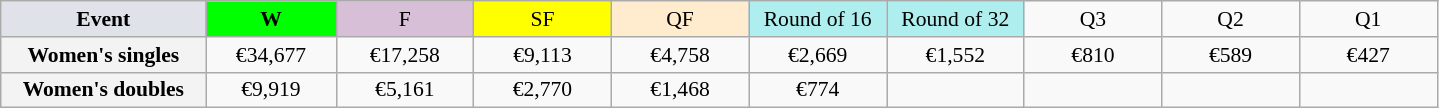<table class=wikitable style=font-size:90%;text-align:center>
<tr>
<td width=130 bgcolor=dfe2e9><strong>Event</strong></td>
<td width=80 bgcolor=lime><strong>W</strong></td>
<td width=85 bgcolor=thistle>F</td>
<td width=85 bgcolor=ffff00>SF</td>
<td width=85 bgcolor=ffebcd>QF</td>
<td width=85 bgcolor=afeeee>Round of 16</td>
<td width=85 bgcolor=afeeee>Round of 32</td>
<td width=85>Q3</td>
<td width=85>Q2</td>
<td width=85>Q1</td>
</tr>
<tr>
<th style=background:#f3f3f3>Women's singles</th>
<td>€34,677</td>
<td>€17,258</td>
<td>€9,113</td>
<td>€4,758</td>
<td>€2,669</td>
<td>€1,552</td>
<td>€810</td>
<td>€589</td>
<td>€427</td>
</tr>
<tr>
<th style=background:#f3f3f3>Women's doubles</th>
<td>€9,919</td>
<td>€5,161</td>
<td>€2,770</td>
<td>€1,468</td>
<td>€774</td>
<td></td>
<td></td>
<td></td>
<td></td>
</tr>
</table>
